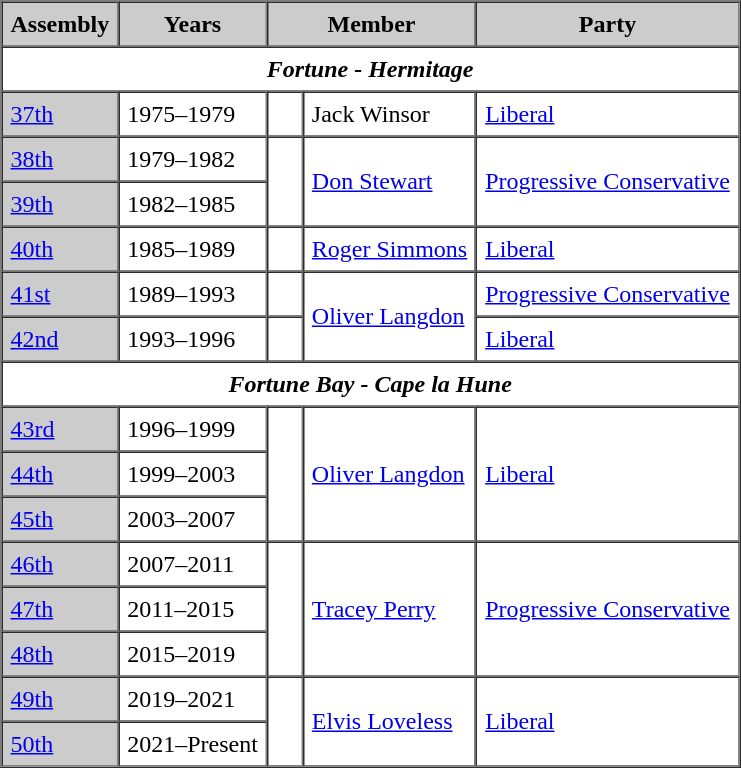<table border=1 cellpadding=5 cellspacing=0>
<tr bgcolor="CCCCCC">
<th>Assembly</th>
<th>Years</th>
<th colspan="2">Member</th>
<th>Party</th>
</tr>
<tr>
<th colspan="5"><strong><em>Fortune - Hermitage</em></strong></th>
</tr>
<tr>
<td bgcolor="CCCCCC"><a href='#'>37th</a></td>
<td>1975–1979</td>
<td>   </td>
<td>Jack Winsor</td>
<td><a href='#'>Liberal</a></td>
</tr>
<tr>
<td bgcolor="CCCCCC"><a href='#'>38th</a></td>
<td>1979–1982</td>
<td rowspan="2" >   </td>
<td rowspan="2"><a href='#'>Don Stewart</a></td>
<td rowspan="2"><a href='#'>Progressive Conservative</a></td>
</tr>
<tr>
<td bgcolor="CCCCCC"><a href='#'>39th</a></td>
<td>1982–1985</td>
</tr>
<tr>
<td bgcolor="CCCCCC"><a href='#'>40th</a></td>
<td>1985–1989</td>
<td>   </td>
<td><a href='#'>Roger Simmons</a></td>
<td><a href='#'>Liberal</a></td>
</tr>
<tr>
<td bgcolor="CCCCCC"><a href='#'>41st</a></td>
<td>1989–1993</td>
<td>   </td>
<td rowspan="2"><a href='#'>Oliver Langdon</a></td>
<td><a href='#'>Progressive Conservative</a></td>
</tr>
<tr>
<td bgcolor="CCCCCC"><a href='#'>42nd</a></td>
<td>1993–1996</td>
<td>   </td>
<td><a href='#'>Liberal</a></td>
</tr>
<tr>
<th colspan="5"><strong><em>Fortune Bay - Cape la Hune</em></strong></th>
</tr>
<tr>
<td bgcolor="CCCCCC"><a href='#'>43rd</a></td>
<td>1996–1999</td>
<td rowspan="3" >   </td>
<td rowspan="3"><a href='#'>Oliver Langdon</a></td>
<td rowspan="3"><a href='#'>Liberal</a></td>
</tr>
<tr>
<td bgcolor="CCCCCC"><a href='#'>44th</a></td>
<td>1999–2003</td>
</tr>
<tr>
<td bgcolor="CCCCCC"><a href='#'>45th</a></td>
<td>2003–2007</td>
</tr>
<tr>
<td bgcolor="CCCCCC"><a href='#'>46th</a></td>
<td>2007–2011</td>
<td rowspan="3" >   </td>
<td rowspan="3"><a href='#'>Tracey Perry</a></td>
<td rowspan="3"><a href='#'>Progressive Conservative</a></td>
</tr>
<tr>
<td bgcolor="CCCCCC"><a href='#'>47th</a></td>
<td>2011–2015</td>
</tr>
<tr>
<td bgcolor="CCCCCC"><a href='#'>48th</a></td>
<td>2015–2019</td>
</tr>
<tr>
<td bgcolor="CCCCCC"><a href='#'>49th</a></td>
<td>2019–2021</td>
<td rowspan="2" >   </td>
<td rowspan="2"><a href='#'>Elvis Loveless</a></td>
<td rowspan="2"><a href='#'>Liberal</a></td>
</tr>
<tr>
<td bgcolor="CCCCCC"><a href='#'>50th</a></td>
<td>2021–Present</td>
</tr>
</table>
